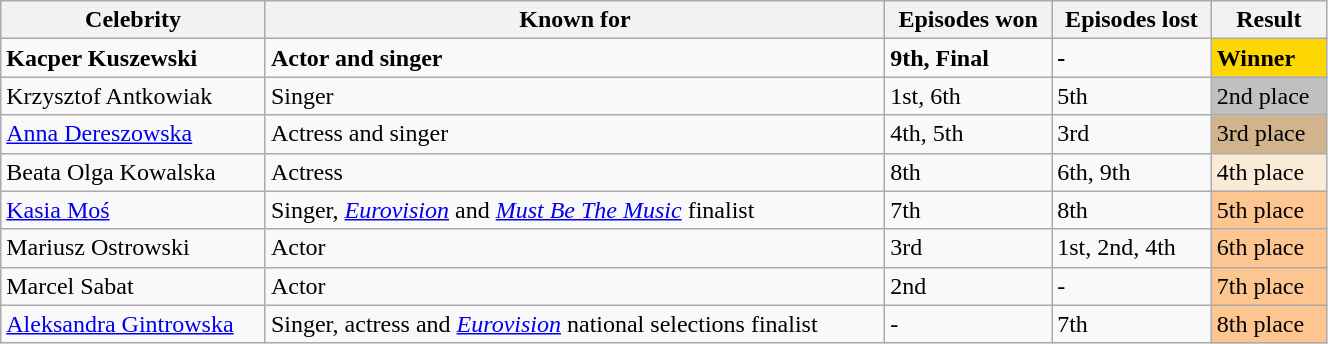<table class="wikitable" style="font-size:100%; width:70%;">
<tr>
<th>Celebrity</th>
<th>Known for</th>
<th>Episodes won</th>
<th>Episodes lost</th>
<th>Result</th>
</tr>
<tr>
<td><strong>Kacper Kuszewski</strong></td>
<td><strong>Actor and singer</strong></td>
<td><strong>9th, Final</strong></td>
<td><strong>-</strong></td>
<td style="background:gold;"><strong>Winner</strong></td>
</tr>
<tr>
<td>Krzysztof Antkowiak</td>
<td>Singer</td>
<td>1st, 6th</td>
<td>5th</td>
<td style="background:silver;">2nd place</td>
</tr>
<tr>
<td><a href='#'>Anna Dereszowska</a></td>
<td>Actress and singer</td>
<td>4th, 5th</td>
<td>3rd</td>
<td style="background:tan;">3rd place</td>
</tr>
<tr>
<td>Beata Olga Kowalska</td>
<td>Actress</td>
<td>8th</td>
<td>6th, 9th</td>
<td style="background:antiquewhite;">4th place</td>
</tr>
<tr>
<td><a href='#'>Kasia Moś</a></td>
<td>Singer, <em><a href='#'>Eurovision</a></em>  and <em><a href='#'>Must Be The Music</a></em> finalist</td>
<td>7th</td>
<td>8th</td>
<td style="background:#fdc58f;">5th place</td>
</tr>
<tr>
<td>Mariusz Ostrowski</td>
<td>Actor</td>
<td>3rd</td>
<td>1st, 2nd, 4th</td>
<td style="background:#fdc58f;">6th place</td>
</tr>
<tr>
<td>Marcel Sabat</td>
<td>Actor</td>
<td>2nd</td>
<td>-</td>
<td style="background:#fdc58f;">7th place</td>
</tr>
<tr>
<td><a href='#'>Aleksandra Gintrowska</a></td>
<td>Singer, actress and <em><a href='#'>Eurovision</a></em> national selections finalist</td>
<td>-</td>
<td>7th</td>
<td style="background:#fdc58f;">8th place</td>
</tr>
</table>
